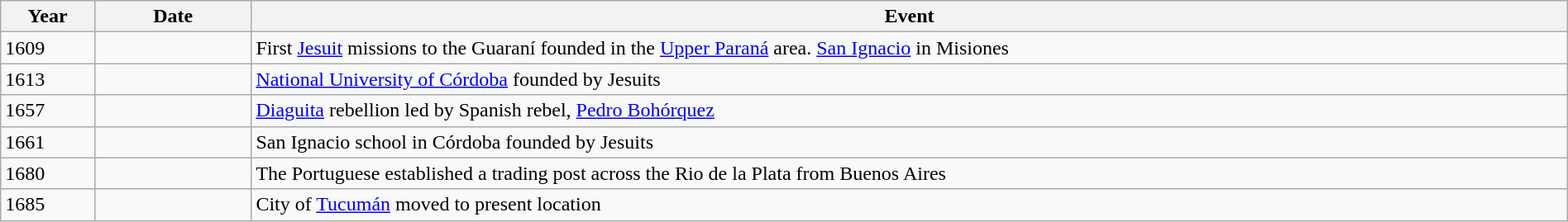<table class="wikitable" width="100%">
<tr>
<th style="width:6%">Year</th>
<th style="width:10%">Date</th>
<th>Event</th>
</tr>
<tr>
<td>1609</td>
<td></td>
<td>First <a href='#'>Jesuit</a> missions to the Guaraní founded in the <a href='#'>Upper Paraná</a> area. <a href='#'>San Ignacio</a> in Misiones</td>
</tr>
<tr>
<td>1613</td>
<td></td>
<td><a href='#'>National University of Córdoba</a> founded by Jesuits</td>
</tr>
<tr>
<td>1657</td>
<td></td>
<td><a href='#'>Diaguita</a> rebellion led by Spanish rebel, <a href='#'>Pedro Bohórquez</a></td>
</tr>
<tr>
<td>1661</td>
<td></td>
<td>San Ignacio school in Córdoba founded by Jesuits</td>
</tr>
<tr>
<td>1680</td>
<td></td>
<td>The Portuguese established a trading post across the Rio de la Plata from Buenos Aires</td>
</tr>
<tr>
<td>1685</td>
<td></td>
<td>City of <a href='#'>Tucumán</a> moved to present location</td>
</tr>
</table>
